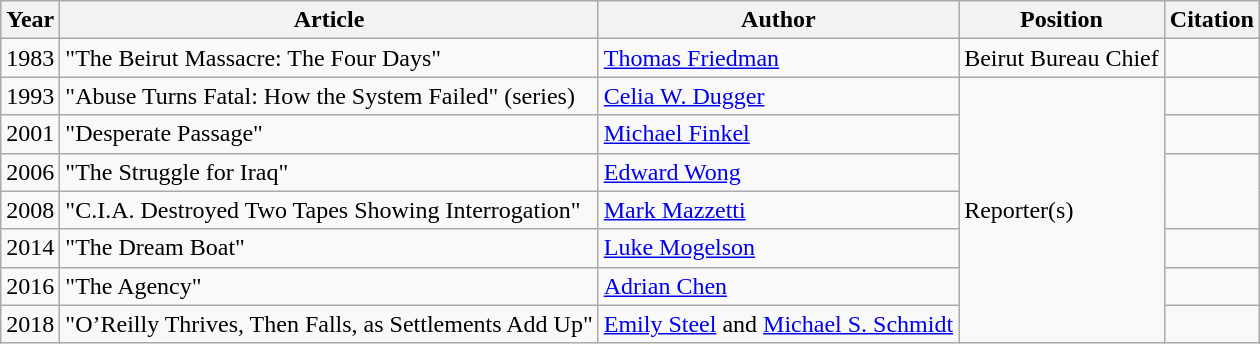<table class="wikitable">
<tr>
<th>Year</th>
<th>Article</th>
<th>Author</th>
<th>Position</th>
<th>Citation</th>
</tr>
<tr>
<td>1983</td>
<td>"The Beirut Massacre: The Four Days"</td>
<td><a href='#'>Thomas Friedman</a></td>
<td>Beirut Bureau Chief</td>
<td></td>
</tr>
<tr>
<td>1993</td>
<td>"Abuse Turns Fatal: How the System Failed" (series)</td>
<td><a href='#'>Celia W. Dugger</a></td>
<td rowspan="7">Reporter(s)</td>
<td></td>
</tr>
<tr>
<td>2001</td>
<td>"Desperate Passage"</td>
<td><a href='#'>Michael Finkel</a></td>
<td></td>
</tr>
<tr>
<td>2006</td>
<td>"The Struggle for Iraq"</td>
<td><a href='#'>Edward Wong</a></td>
<td rowspan="2"></td>
</tr>
<tr>
<td>2008</td>
<td>"C.I.A. Destroyed Two Tapes Showing Interrogation"</td>
<td><a href='#'>Mark Mazzetti</a></td>
</tr>
<tr>
<td>2014</td>
<td>"The Dream Boat"</td>
<td><a href='#'>Luke Mogelson</a></td>
<td></td>
</tr>
<tr>
<td>2016</td>
<td>"The Agency"</td>
<td><a href='#'>Adrian Chen</a></td>
<td></td>
</tr>
<tr>
<td>2018</td>
<td>"O’Reilly Thrives, Then Falls, as Settlements Add Up"</td>
<td><a href='#'>Emily Steel</a> and <a href='#'>Michael S. Schmidt</a></td>
<td></td>
</tr>
</table>
